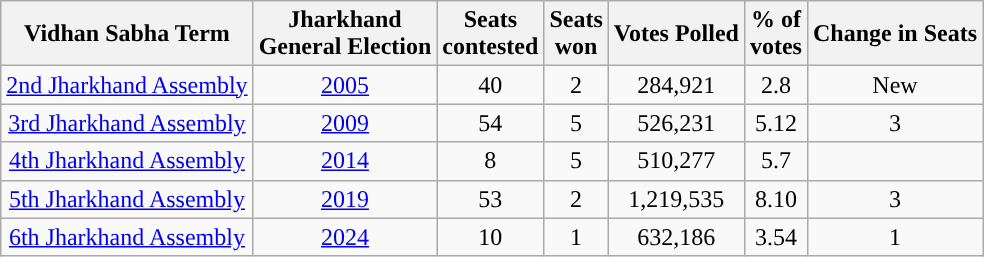<table class="wikitable sortable" style="text-align:center;">
<tr>
<th Style="background-color:">Vidhan Sabha Term</th>
<th Style="background-color:">Jharkhand<br>General Election</th>
<th Style="background-color:">Seats<br>contested</th>
<th Style="background-color:">Seats<br>won</th>
<th Style="background-color:">Votes Polled</th>
<th Style="background-color:">% of<br> votes</th>
<th Style="background-color:">Change in Seats</th>
</tr>
<tr>
<td><a href='#'>2nd Jharkhand Assembly</a></td>
<td><a href='#'>2005</a></td>
<td>40</td>
<td>2</td>
<td>284,921</td>
<td>2.8</td>
<td> New</td>
</tr>
<tr>
<td><a href='#'>3rd Jharkhand Assembly</a></td>
<td><a href='#'>2009</a></td>
<td>54</td>
<td>5</td>
<td>526,231</td>
<td>5.12</td>
<td> 3</td>
</tr>
<tr>
<td><a href='#'>4th Jharkhand Assembly</a></td>
<td><a href='#'>2014</a></td>
<td>8</td>
<td>5</td>
<td>510,277</td>
<td>5.7</td>
<td></td>
</tr>
<tr>
<td><a href='#'>5th Jharkhand Assembly</a></td>
<td><a href='#'>2019</a></td>
<td>53</td>
<td>2</td>
<td>1,219,535</td>
<td>8.10</td>
<td> 3</td>
</tr>
<tr>
<td><a href='#'>6th Jharkhand Assembly</a></td>
<td><a href='#'>2024</a></td>
<td>10</td>
<td>1</td>
<td>632,186</td>
<td>3.54</td>
<td> 1</td>
</tr>
</table>
